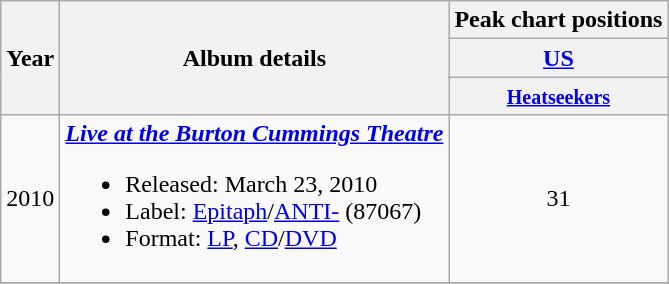<table class ="wikitable">
<tr>
<th rowspan="3">Year</th>
<th rowspan="3">Album details</th>
<th colspan="1">Peak chart positions</th>
</tr>
<tr>
<th colspan="1" align="center"><a href='#'>US</a></th>
</tr>
<tr>
<th><small><a href='#'>Heatseekers</a></small><br></th>
</tr>
<tr>
<td>2010</td>
<td><strong><em><a href='#'>Live at the Burton Cummings Theatre</a></em></strong><br><ul><li>Released: March 23, 2010</li><li>Label: <a href='#'>Epitaph</a>/<a href='#'>ANTI-</a> (87067)</li><li>Format: <a href='#'>LP</a>, <a href='#'>CD</a>/<a href='#'>DVD</a></li></ul></td>
<td align="center"> 31</td>
</tr>
<tr>
</tr>
</table>
